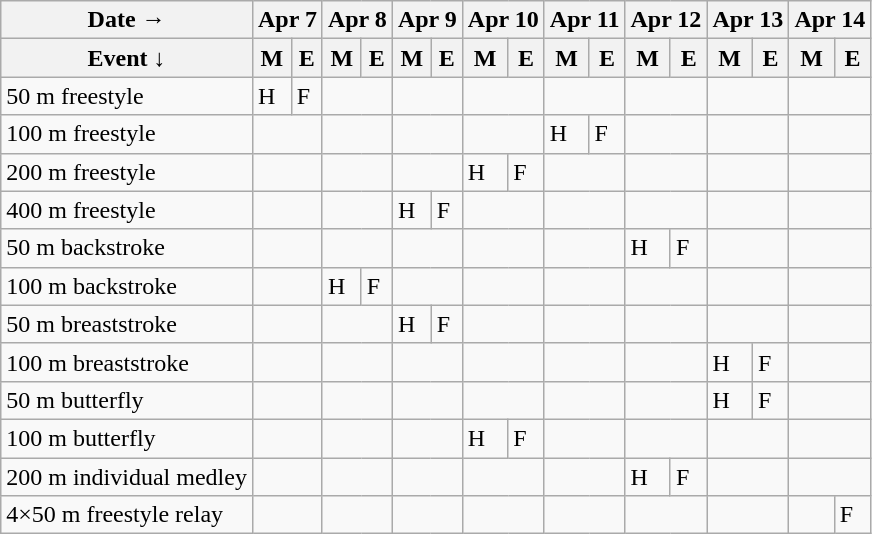<table class="wikitable swimming-schedule floatleft">
<tr>
<th>Date →</th>
<th colspan="2">Apr 7</th>
<th colspan="2">Apr 8</th>
<th colspan="2">Apr 9</th>
<th colspan="2">Apr 10</th>
<th colspan="2">Apr 11</th>
<th colspan="2">Apr 12</th>
<th colspan="2">Apr 13</th>
<th colspan="2">Apr 14</th>
</tr>
<tr>
<th>Event   ↓</th>
<th>M</th>
<th>E</th>
<th>M</th>
<th>E</th>
<th>M</th>
<th>E</th>
<th>M</th>
<th>E</th>
<th>M</th>
<th>E</th>
<th>M</th>
<th>E</th>
<th>M</th>
<th>E</th>
<th>M</th>
<th>E</th>
</tr>
<tr>
<td class="event">50 m freestyle</td>
<td class="heats">H</td>
<td class="final">F</td>
<td colspan=2></td>
<td colspan=2></td>
<td colspan=2></td>
<td colspan=2></td>
<td colspan=2></td>
<td colspan=2></td>
<td colspan=2></td>
</tr>
<tr>
<td class="event">100 m freestyle</td>
<td colspan=2></td>
<td colspan=2></td>
<td colspan=2></td>
<td colspan=2></td>
<td class="heats">H</td>
<td class="final">F</td>
<td colspan=2></td>
<td colspan=2></td>
<td colspan=2></td>
</tr>
<tr>
<td class="event">200 m freestyle</td>
<td colspan=2></td>
<td colspan=2></td>
<td colspan=2></td>
<td class="heats">H</td>
<td class="final">F</td>
<td colspan=2></td>
<td colspan=2></td>
<td colspan=2></td>
<td colspan=2></td>
</tr>
<tr>
<td class="event">400 m freestyle</td>
<td colspan=2></td>
<td colspan=2></td>
<td class="heats">H</td>
<td class="final">F</td>
<td colspan=2></td>
<td colspan=2></td>
<td colspan=2></td>
<td colspan=2></td>
<td colspan=2></td>
</tr>
<tr>
<td class="event">50 m backstroke</td>
<td colspan=2></td>
<td colspan=2></td>
<td colspan=2></td>
<td colspan=2></td>
<td colspan=2></td>
<td class="heats">H</td>
<td class="final">F</td>
<td colspan=2></td>
<td colspan=2></td>
</tr>
<tr>
<td class="event">100 m backstroke</td>
<td colspan=2></td>
<td class="heats">H</td>
<td class="final">F</td>
<td colspan=2></td>
<td colspan=2></td>
<td colspan=2></td>
<td colspan=2></td>
<td colspan=2></td>
<td colspan=2></td>
</tr>
<tr>
<td class="event">50 m breaststroke</td>
<td colspan=2></td>
<td colspan=2></td>
<td class="heats">H</td>
<td class="final">F</td>
<td colspan=2></td>
<td colspan=2></td>
<td colspan=2></td>
<td colspan=2></td>
<td colspan=2></td>
</tr>
<tr>
<td class="event">100 m breaststroke</td>
<td colspan=2></td>
<td colspan=2></td>
<td colspan=2></td>
<td colspan=2></td>
<td colspan=2></td>
<td colspan=2></td>
<td class="heats">H</td>
<td class="final">F</td>
<td colspan=2></td>
</tr>
<tr>
<td class="event">50 m butterfly</td>
<td colspan=2></td>
<td colspan=2></td>
<td colspan=2></td>
<td colspan=2></td>
<td colspan=2></td>
<td colspan=2></td>
<td class="heats">H</td>
<td class="final">F</td>
<td colspan=2></td>
</tr>
<tr>
<td class="event">100 m butterfly</td>
<td colspan=2></td>
<td colspan=2></td>
<td colspan=2></td>
<td class="heats">H</td>
<td class="final">F</td>
<td colspan=2></td>
<td colspan=2></td>
<td colspan=2></td>
<td colspan=2></td>
</tr>
<tr>
<td class="event">200 m individual medley</td>
<td colspan=2></td>
<td colspan=2></td>
<td colspan=2></td>
<td colspan=2></td>
<td colspan=2></td>
<td class="heats">H</td>
<td class="final">F</td>
<td colspan=2></td>
<td colspan=2></td>
</tr>
<tr>
<td class="event">4×50 m freestyle relay</td>
<td colspan=2></td>
<td colspan=2></td>
<td colspan=2></td>
<td colspan=2></td>
<td colspan=2></td>
<td colspan=2></td>
<td colspan=2></td>
<td></td>
<td class="final">F</td>
</tr>
</table>
